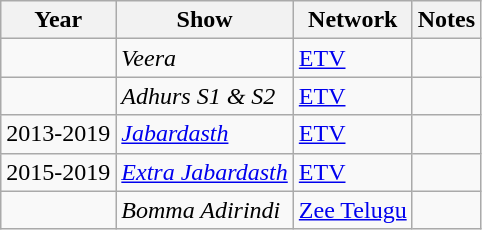<table class="wikitable">
<tr>
<th>Year</th>
<th>Show</th>
<th>Network</th>
<th>Notes</th>
</tr>
<tr>
<td></td>
<td><em>Veera</em></td>
<td><a href='#'>ETV</a></td>
<td></td>
</tr>
<tr>
<td></td>
<td><em>Adhurs S1 & S2</em></td>
<td><a href='#'>ETV</a></td>
<td></td>
</tr>
<tr>
<td>2013-2019</td>
<td><em><a href='#'>Jabardasth</a></em></td>
<td><a href='#'>ETV</a></td>
<td></td>
</tr>
<tr>
<td>2015-2019</td>
<td><em><a href='#'>Extra Jabardasth</a></em></td>
<td><a href='#'>ETV</a></td>
<td></td>
</tr>
<tr>
<td></td>
<td><em>Bomma Adirindi</em></td>
<td><a href='#'>Zee Telugu</a></td>
<td><em></em></td>
</tr>
</table>
